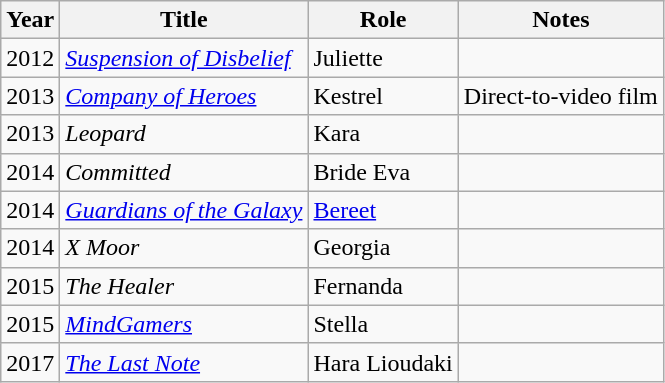<table class="wikitable sortable">
<tr>
<th>Year</th>
<th>Title</th>
<th>Role</th>
<th class="unsortable">Notes</th>
</tr>
<tr>
<td>2012</td>
<td><em><a href='#'>Suspension of Disbelief</a></em></td>
<td>Juliette</td>
<td></td>
</tr>
<tr>
<td>2013</td>
<td><em><a href='#'>Company of Heroes</a></em></td>
<td>Kestrel</td>
<td>Direct-to-video film</td>
</tr>
<tr>
<td>2013</td>
<td><em>Leopard</em></td>
<td>Kara</td>
<td></td>
</tr>
<tr>
<td>2014</td>
<td><em>Committed</em></td>
<td>Bride Eva</td>
<td></td>
</tr>
<tr>
<td>2014</td>
<td><em><a href='#'>Guardians of the Galaxy</a></em></td>
<td><a href='#'>Bereet</a></td>
<td></td>
</tr>
<tr>
<td>2014</td>
<td><em>X Moor</em></td>
<td>Georgia</td>
<td></td>
</tr>
<tr>
<td>2015</td>
<td><em>The Healer</em></td>
<td>Fernanda</td>
<td></td>
</tr>
<tr>
<td>2015</td>
<td><em><a href='#'>MindGamers</a></em></td>
<td>Stella</td>
<td></td>
</tr>
<tr>
<td>2017</td>
<td><em><a href='#'>The Last Note</a></em></td>
<td>Hara Lioudaki</td>
<td></td>
</tr>
</table>
